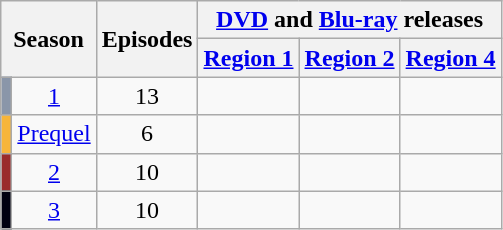<table class="wikitable" style="text-align:center">
<tr>
<th colspan="2" rowspan="2">Season</th>
<th rowspan="2">Episodes</th>
<th colspan="3"><a href='#'>DVD</a> and <a href='#'>Blu-ray</a> releases</th>
</tr>
<tr>
<th><a href='#'>Region 1</a></th>
<th><a href='#'>Region 2</a></th>
<th><a href='#'>Region 4</a></th>
</tr>
<tr>
<td style="background-color: #8a96a9;"></td>
<td><a href='#'>1</a></td>
<td>13</td>
<td></td>
<td></td>
<td></td>
</tr>
<tr>
<td style="background-color: #f7b53a;"></td>
<td><a href='#'>Prequel</a></td>
<td>6</td>
<td></td>
<td></td>
<td></td>
</tr>
<tr>
<td style="background-color: #9a2c2c;"></td>
<td><a href='#'>2</a></td>
<td>10</td>
<td style="padding:0 8px"></td>
<td style="padding:0 8px"></td>
<td style="padding:0 8px"></td>
</tr>
<tr>
<td style="background-color: #000011;"></td>
<td><a href='#'>3</a></td>
<td>10</td>
<td></td>
<td></td>
<td></td>
</tr>
</table>
